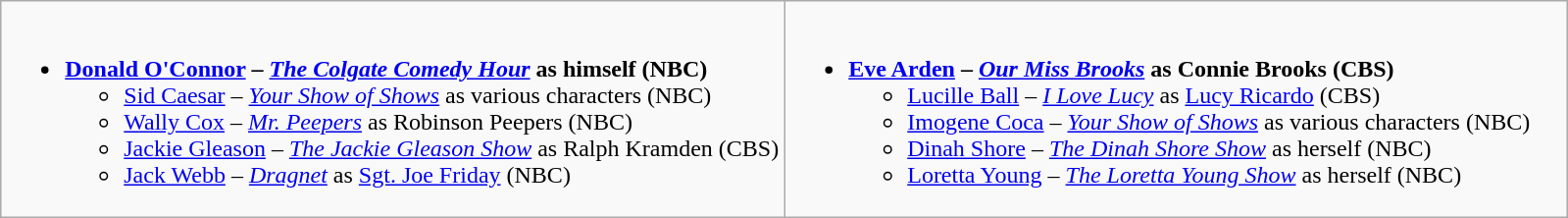<table class="wikitable">
<tr>
<td style="vertical-align:top;" width="50%"><br><ul><li><strong><a href='#'>Donald O'Connor</a> – <em><a href='#'>The Colgate Comedy Hour</a></em> as himself (NBC)</strong><ul><li><a href='#'>Sid Caesar</a> – <em><a href='#'>Your Show of Shows</a></em> as various characters (NBC)</li><li><a href='#'>Wally Cox</a> – <em><a href='#'>Mr. Peepers</a></em> as Robinson Peepers (NBC)</li><li><a href='#'>Jackie Gleason</a> – <em><a href='#'>The Jackie Gleason Show</a></em> as Ralph Kramden (CBS)</li><li><a href='#'>Jack Webb</a> – <em><a href='#'>Dragnet</a></em> as <a href='#'>Sgt. Joe Friday</a> (NBC)</li></ul></li></ul></td>
<td style="vertical-align:top;" width="50%"><br><ul><li><strong><a href='#'>Eve Arden</a> – <em><a href='#'>Our Miss Brooks</a></em> as Connie Brooks (CBS)</strong><ul><li><a href='#'>Lucille Ball</a> – <em><a href='#'>I Love Lucy</a></em> as <a href='#'>Lucy Ricardo</a> (CBS)</li><li><a href='#'>Imogene Coca</a> – <em><a href='#'>Your Show of Shows</a></em> as various characters (NBC)</li><li><a href='#'>Dinah Shore</a> – <em><a href='#'>The Dinah Shore Show</a></em> as herself (NBC)</li><li><a href='#'>Loretta Young</a> – <em><a href='#'>The Loretta Young Show</a></em> as herself (NBC)</li></ul></li></ul></td>
</tr>
</table>
